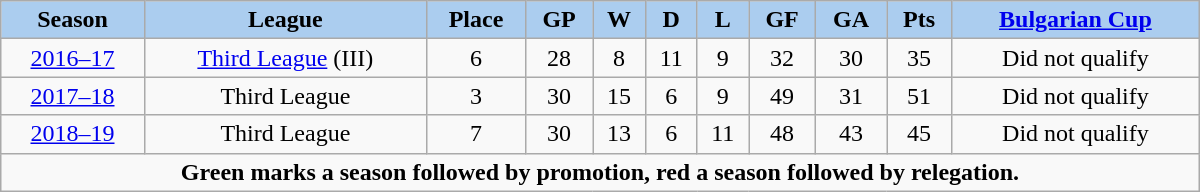<table class="wikitable" width="800px">
<tr>
<th style="background:#ABCDEF;">Season</th>
<th style="background:#ABCDEF;">League</th>
<th style="background:#ABCDEF;">Place</th>
<th style="background:#ABCDEF;">GP</th>
<th style="background:#ABCDEF;">W</th>
<th style="background:#ABCDEF;">D</th>
<th style="background:#ABCDEF;">L</th>
<th style="background:#ABCDEF;">GF</th>
<th style="background:#ABCDEF;">GA</th>
<th style="background:#ABCDEF;">Pts</th>
<th style="background:#ABCDEF;"><a href='#'>Bulgarian Cup</a></th>
</tr>
<tr align="center">
<td><a href='#'>2016–17</a></td>
<td><a href='#'>Third League</a> (III)</td>
<td>6</td>
<td>28</td>
<td>8</td>
<td>11</td>
<td>9</td>
<td>32</td>
<td>30</td>
<td>35</td>
<td>Did not qualify</td>
</tr>
<tr align="center">
<td><a href='#'>2017–18</a></td>
<td>Third League</td>
<td>3</td>
<td>30</td>
<td>15</td>
<td>6</td>
<td>9</td>
<td>49</td>
<td>31</td>
<td>51</td>
<td>Did not qualify</td>
</tr>
<tr align="center">
<td><a href='#'>2018–19</a></td>
<td>Third League</td>
<td>7</td>
<td>30</td>
<td>13</td>
<td>6</td>
<td>11</td>
<td>48</td>
<td>43</td>
<td>45</td>
<td>Did not qualify</td>
</tr>
<tr>
<td colspan="12" align="center"><strong>Green marks a season followed by promotion, red a season followed by relegation.</strong></td>
</tr>
</table>
